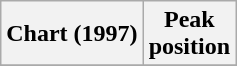<table class="wikitable sortable">
<tr>
<th align="left">Chart (1997)</th>
<th align="center">Peak<br>position</th>
</tr>
<tr>
</tr>
</table>
